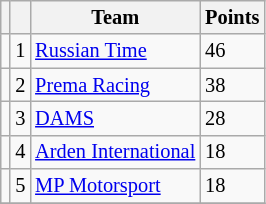<table class="wikitable" style="font-size: 85%;">
<tr>
<th></th>
<th></th>
<th>Team</th>
<th>Points</th>
</tr>
<tr>
<td></td>
<td align="center">1</td>
<td> <a href='#'>Russian Time</a></td>
<td>46</td>
</tr>
<tr>
<td></td>
<td align="center">2</td>
<td> <a href='#'>Prema Racing</a></td>
<td>38</td>
</tr>
<tr>
<td></td>
<td align="center">3</td>
<td> <a href='#'>DAMS</a></td>
<td>28</td>
</tr>
<tr>
<td></td>
<td align="center">4</td>
<td> <a href='#'>Arden International</a></td>
<td>18</td>
</tr>
<tr>
<td></td>
<td align="center">5</td>
<td> <a href='#'>MP Motorsport</a></td>
<td>18</td>
</tr>
<tr>
</tr>
</table>
